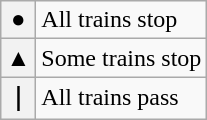<table class="wikitable">
<tr>
<th>●</th>
<td>All trains stop</td>
</tr>
<tr>
<th>▲</th>
<td>Some trains stop</td>
</tr>
<tr>
<th>｜</th>
<td>All trains pass</td>
</tr>
</table>
